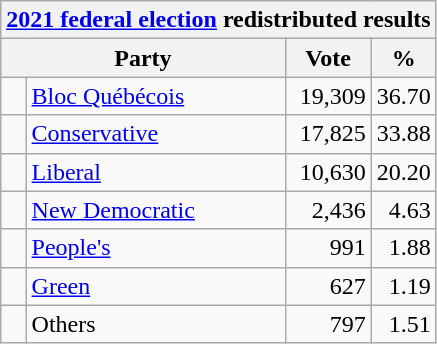<table class="wikitable">
<tr>
<th colspan="4"><a href='#'>2021 federal election</a> redistributed results</th>
</tr>
<tr>
<th bgcolor="#DDDDFF" width="130px" colspan="2">Party</th>
<th bgcolor="#DDDDFF" width="50px">Vote</th>
<th bgcolor="#DDDDFF" width="30px">%</th>
</tr>
<tr>
<td> </td>
<td><a href='#'>Bloc Québécois</a></td>
<td align=right>19,309</td>
<td align=right>36.70</td>
</tr>
<tr>
<td> </td>
<td><a href='#'>Conservative</a></td>
<td align=right>17,825</td>
<td align=right>33.88</td>
</tr>
<tr>
<td> </td>
<td><a href='#'>Liberal</a></td>
<td align=right>10,630</td>
<td align=right>20.20</td>
</tr>
<tr>
<td> </td>
<td><a href='#'>New Democratic</a></td>
<td align=right>2,436</td>
<td align=right>4.63</td>
</tr>
<tr>
<td> </td>
<td><a href='#'>People's</a></td>
<td align=right>991</td>
<td align=right>1.88</td>
</tr>
<tr>
<td> </td>
<td><a href='#'>Green</a></td>
<td align=right>627</td>
<td align=right>1.19</td>
</tr>
<tr>
<td> </td>
<td>Others</td>
<td align=right>797</td>
<td align=right>1.51</td>
</tr>
</table>
